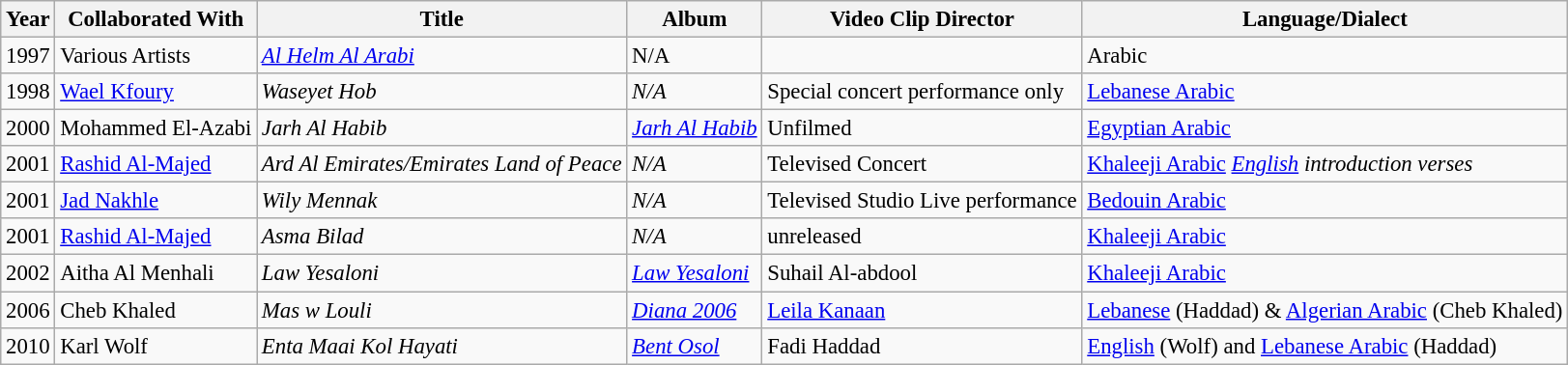<table class="wikitable" style="font-size: 95%;">
<tr>
<th>Year</th>
<th>Collaborated With</th>
<th>Title</th>
<th>Album</th>
<th>Video Clip Director</th>
<th>Language/Dialect</th>
</tr>
<tr>
<td>1997</td>
<td>Various Artists</td>
<td><em><a href='#'>Al Helm Al Arabi</a></em></td>
<td>N/A</td>
<td></td>
<td>Arabic</td>
</tr>
<tr>
<td>1998</td>
<td><a href='#'>Wael Kfoury</a></td>
<td><em>Waseyet Hob</em></td>
<td><em>N/A</em></td>
<td>Special concert performance only</td>
<td><a href='#'>Lebanese Arabic</a></td>
</tr>
<tr>
<td>2000</td>
<td>Mohammed El-Azabi</td>
<td><em>Jarh Al Habib</em></td>
<td><em><a href='#'>Jarh Al Habib</a></em></td>
<td>Unfilmed</td>
<td><a href='#'>Egyptian Arabic</a></td>
</tr>
<tr>
<td>2001</td>
<td><a href='#'>Rashid Al-Majed</a></td>
<td><em>Ard Al Emirates/Emirates Land of Peace</em></td>
<td><em>N/A</em></td>
<td>Televised Concert</td>
<td><a href='#'>Khaleeji Arabic</a> <em><a href='#'>English</a> introduction verses</em></td>
</tr>
<tr>
<td>2001</td>
<td><a href='#'>Jad Nakhle</a></td>
<td><em>Wily Mennak</em></td>
<td><em>N/A</em></td>
<td>Televised Studio Live performance</td>
<td><a href='#'>Bedouin Arabic</a></td>
</tr>
<tr>
<td>2001</td>
<td><a href='#'>Rashid Al-Majed</a></td>
<td><em>Asma Bilad</em></td>
<td><em>N/A</em></td>
<td>unreleased</td>
<td><a href='#'>Khaleeji Arabic</a></td>
</tr>
<tr>
<td>2002</td>
<td>Aitha Al Menhali</td>
<td><em>Law Yesaloni</em></td>
<td><em><a href='#'>Law Yesaloni</a></em></td>
<td>Suhail Al-abdool</td>
<td><a href='#'>Khaleeji Arabic</a></td>
</tr>
<tr>
<td>2006</td>
<td>Cheb Khaled</td>
<td><em>Mas w Louli</em></td>
<td><em><a href='#'>Diana 2006</a></em></td>
<td><a href='#'>Leila Kanaan</a></td>
<td><a href='#'>Lebanese</a> (Haddad) & <a href='#'>Algerian Arabic</a> (Cheb Khaled)</td>
</tr>
<tr>
<td>2010</td>
<td>Karl Wolf</td>
<td><em>Enta Maai Kol Hayati</em></td>
<td><em><a href='#'>Bent Osol</a></em></td>
<td>Fadi Haddad</td>
<td><a href='#'>English</a> (Wolf) and <a href='#'>Lebanese Arabic</a> (Haddad)</td>
</tr>
</table>
